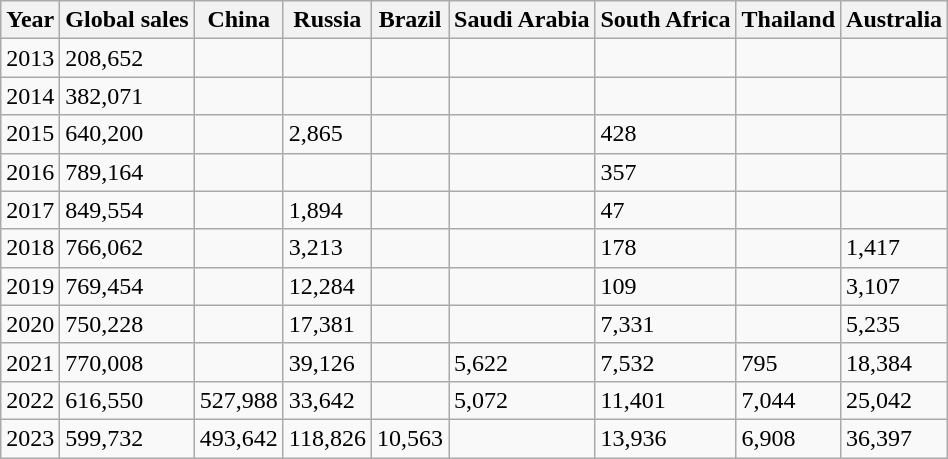<table class="wikitable">
<tr>
<th>Year</th>
<th>Global sales</th>
<th>China</th>
<th>Russia</th>
<th>Brazil</th>
<th>Saudi Arabia</th>
<th>South Africa</th>
<th>Thailand</th>
<th>Australia</th>
</tr>
<tr>
<td>2013</td>
<td>208,652</td>
<td></td>
<td></td>
<td></td>
<td></td>
<td></td>
<td></td>
<td></td>
</tr>
<tr>
<td>2014</td>
<td>382,071</td>
<td></td>
<td></td>
<td></td>
<td></td>
<td></td>
<td></td>
<td></td>
</tr>
<tr>
<td>2015</td>
<td>640,200</td>
<td></td>
<td>2,865</td>
<td></td>
<td></td>
<td>428</td>
<td></td>
<td></td>
</tr>
<tr>
<td>2016</td>
<td>789,164</td>
<td></td>
<td></td>
<td></td>
<td></td>
<td>357</td>
<td></td>
<td></td>
</tr>
<tr>
<td>2017</td>
<td>849,554</td>
<td></td>
<td>1,894</td>
<td></td>
<td></td>
<td>47</td>
<td></td>
<td></td>
</tr>
<tr>
<td>2018</td>
<td>766,062</td>
<td></td>
<td>3,213</td>
<td></td>
<td></td>
<td>178</td>
<td></td>
<td>1,417</td>
</tr>
<tr>
<td>2019</td>
<td>769,454</td>
<td></td>
<td>12,284</td>
<td></td>
<td></td>
<td>109</td>
<td></td>
<td>3,107</td>
</tr>
<tr>
<td>2020</td>
<td>750,228</td>
<td></td>
<td>17,381</td>
<td></td>
<td></td>
<td>7,331</td>
<td></td>
<td>5,235</td>
</tr>
<tr>
<td>2021</td>
<td>770,008</td>
<td></td>
<td>39,126</td>
<td></td>
<td>5,622</td>
<td>7,532</td>
<td>795</td>
<td>18,384</td>
</tr>
<tr>
<td>2022</td>
<td>616,550</td>
<td>527,988</td>
<td>33,642</td>
<td></td>
<td>5,072</td>
<td>11,401</td>
<td>7,044</td>
<td>25,042</td>
</tr>
<tr>
<td>2023</td>
<td>599,732</td>
<td>493,642</td>
<td>118,826</td>
<td>10,563</td>
<td></td>
<td>13,936</td>
<td>6,908</td>
<td>36,397</td>
</tr>
</table>
